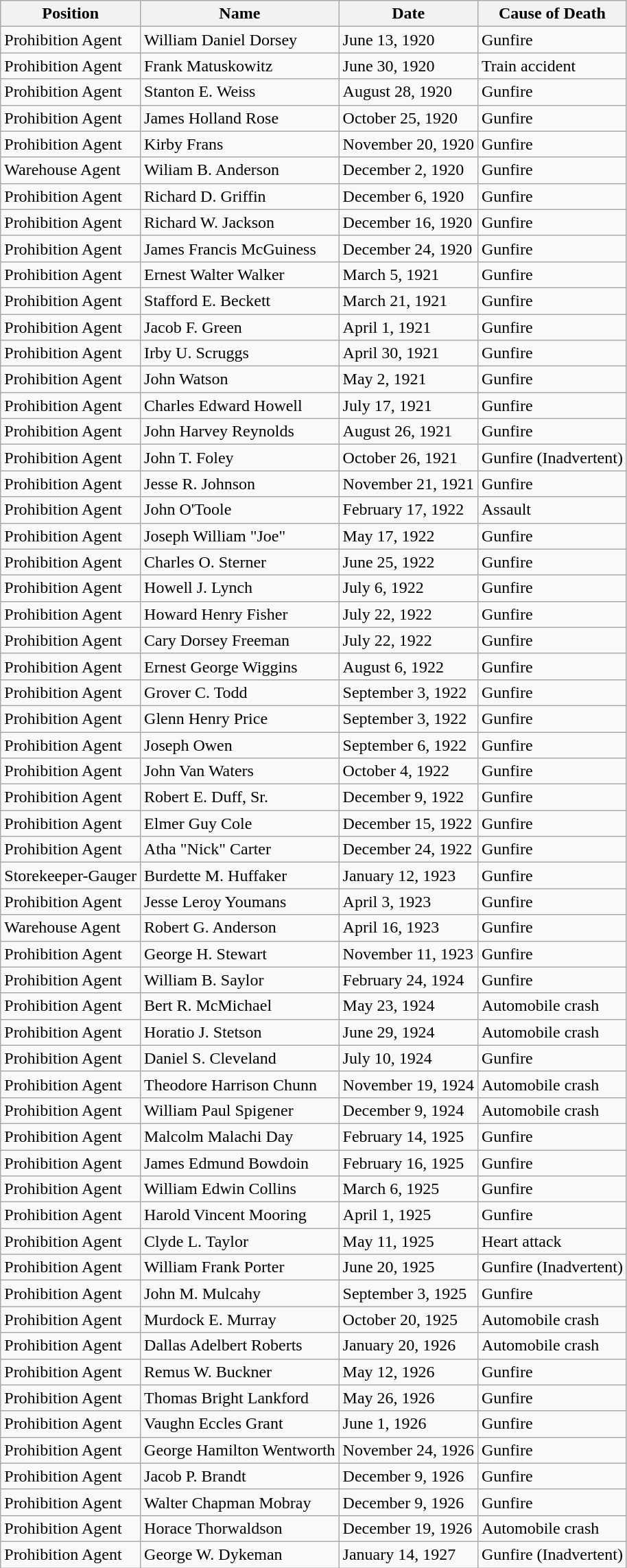<table class="wikitable">
<tr>
<th><strong>Position</strong></th>
<th><strong>Name</strong></th>
<th><strong>Date</strong></th>
<th><strong>Cause of Death</strong></th>
</tr>
<tr>
<td>Prohibition Agent</td>
<td>William Daniel Dorsey</td>
<td>June 13, 1920</td>
<td>Gunfire</td>
</tr>
<tr>
<td>Prohibition Agent</td>
<td>Frank Matuskowitz</td>
<td>June 30, 1920</td>
<td>Train accident</td>
</tr>
<tr>
<td>Prohibition Agent</td>
<td>Stanton E. Weiss</td>
<td>August 28, 1920</td>
<td>Gunfire</td>
</tr>
<tr>
<td>Prohibition Agent</td>
<td>James Holland Rose</td>
<td>October 25, 1920</td>
<td>Gunfire</td>
</tr>
<tr>
<td>Prohibition Agent</td>
<td>Kirby Frans</td>
<td>November 20, 1920</td>
<td>Gunfire</td>
</tr>
<tr>
<td>Warehouse Agent</td>
<td>Wiliam B. Anderson</td>
<td>December 2, 1920</td>
<td>Gunfire</td>
</tr>
<tr>
<td>Prohibition Agent</td>
<td>Richard D. Griffin</td>
<td>December 6, 1920</td>
<td>Gunfire</td>
</tr>
<tr>
<td>Prohibition Agent</td>
<td>Richard W. Jackson</td>
<td>December 16, 1920</td>
<td>Gunfire</td>
</tr>
<tr>
<td>Prohibition Agent</td>
<td>James Francis McGuiness</td>
<td>December 24, 1920</td>
<td>Gunfire</td>
</tr>
<tr>
<td>Prohibition Agent</td>
<td>Ernest Walter Walker</td>
<td>March 5, 1921</td>
<td>Gunfire</td>
</tr>
<tr>
<td>Prohibition Agent</td>
<td>Stafford E. Beckett</td>
<td>March 21, 1921</td>
<td>Gunfire</td>
</tr>
<tr>
<td>Prohibition Agent</td>
<td>Jacob F. Green</td>
<td>April 1, 1921</td>
<td>Gunfire</td>
</tr>
<tr>
<td>Prohibition Agent</td>
<td>Irby U. Scruggs</td>
<td>April 30, 1921</td>
<td>Gunfire</td>
</tr>
<tr>
<td>Prohibition Agent</td>
<td>John Watson</td>
<td>May 2, 1921</td>
<td>Gunfire</td>
</tr>
<tr>
<td>Prohibition Agent</td>
<td>Charles Edward Howell</td>
<td>July 17, 1921</td>
<td>Gunfire</td>
</tr>
<tr>
<td>Prohibition Agent</td>
<td>John Harvey Reynolds</td>
<td>August 26, 1921</td>
<td>Gunfire</td>
</tr>
<tr>
<td>Prohibition Agent</td>
<td>John T. Foley</td>
<td>October 26, 1921</td>
<td>Gunfire (Inadvertent)</td>
</tr>
<tr>
<td>Prohibition Agent</td>
<td>Jesse R. Johnson</td>
<td>November 21, 1921</td>
<td>Gunfire</td>
</tr>
<tr>
<td>Prohibition Agent</td>
<td>John O'Toole</td>
<td>February 17, 1922</td>
<td>Assault</td>
</tr>
<tr>
<td>Prohibition Agent</td>
<td>Joseph William "Joe"</td>
<td>May 17, 1922</td>
<td>Gunfire</td>
</tr>
<tr>
<td>Prohibition Agent</td>
<td>Charles O. Sterner</td>
<td>June 25, 1922</td>
<td>Gunfire</td>
</tr>
<tr>
<td>Prohibition Agent</td>
<td>Howell J. Lynch</td>
<td>July 6, 1922</td>
<td>Gunfire</td>
</tr>
<tr>
<td>Prohibition Agent</td>
<td>Howard Henry Fisher</td>
<td>July 22, 1922</td>
<td>Gunfire</td>
</tr>
<tr>
<td>Prohibition Agent</td>
<td>Cary Dorsey Freeman</td>
<td>July 22, 1922</td>
<td>Gunfire</td>
</tr>
<tr>
<td>Prohibition Agent</td>
<td>Ernest George Wiggins</td>
<td>August 6, 1922</td>
<td>Gunfire</td>
</tr>
<tr>
<td>Prohibition Agent</td>
<td>Grover C. Todd</td>
<td>September 3, 1922</td>
<td>Gunfire</td>
</tr>
<tr>
<td>Prohibition Agent</td>
<td>Glenn Henry Price</td>
<td>September 3, 1922</td>
<td>Gunfire</td>
</tr>
<tr>
<td>Prohibition Agent</td>
<td>Joseph Owen</td>
<td>September 6, 1922</td>
<td>Gunfire</td>
</tr>
<tr>
<td>Prohibition Agent</td>
<td>John Van Waters</td>
<td>October 4, 1922</td>
<td>Gunfire</td>
</tr>
<tr>
<td>Prohibition Agent</td>
<td>Robert E. Duff, Sr.</td>
<td>December 9, 1922</td>
<td>Gunfire</td>
</tr>
<tr>
<td>Prohibition Agent</td>
<td>Elmer Guy Cole</td>
<td>December 15, 1922</td>
<td>Gunfire</td>
</tr>
<tr>
<td>Prohibition Agent</td>
<td>Atha "Nick" Carter</td>
<td>December 24, 1922</td>
<td>Gunfire</td>
</tr>
<tr>
<td>Storekeeper-Gauger</td>
<td>Burdette M. Huffaker</td>
<td>January 12, 1923</td>
<td>Gunfire</td>
</tr>
<tr>
<td>Prohibition Agent</td>
<td>Jesse Leroy Youmans</td>
<td>April 3, 1923</td>
<td>Gunfire</td>
</tr>
<tr>
<td>Warehouse Agent</td>
<td>Robert G. Anderson</td>
<td>April 16, 1923</td>
<td>Gunfire</td>
</tr>
<tr>
<td>Prohibition Agent</td>
<td>George H. Stewart</td>
<td>November 11, 1923</td>
<td>Gunfire</td>
</tr>
<tr>
<td>Prohibition Agent</td>
<td>William B. Saylor</td>
<td>February 24, 1924</td>
<td>Gunfire</td>
</tr>
<tr>
<td>Prohibition Agent</td>
<td>Bert R. McMichael</td>
<td>May 23, 1924</td>
<td>Automobile crash</td>
</tr>
<tr>
<td>Prohibition Agent</td>
<td>Horatio J. Stetson</td>
<td>June 29, 1924</td>
<td>Automobile crash</td>
</tr>
<tr>
<td>Prohibition Agent</td>
<td>Daniel S. Cleveland</td>
<td>July 10, 1924</td>
<td>Gunfire</td>
</tr>
<tr>
<td>Prohibition Agent</td>
<td>Theodore Harrison Chunn</td>
<td>November 19, 1924</td>
<td>Automobile crash</td>
</tr>
<tr>
<td>Prohibition Agent</td>
<td>William Paul Spigener</td>
<td>December 9, 1924</td>
<td>Automobile crash</td>
</tr>
<tr>
<td>Prohibition Agent</td>
<td>Malcolm Malachi Day</td>
<td>February 14, 1925</td>
<td>Gunfire</td>
</tr>
<tr>
<td>Prohibition Agent</td>
<td>James Edmund Bowdoin</td>
<td>February 16, 1925</td>
<td>Gunfire</td>
</tr>
<tr>
<td>Prohibition Agent</td>
<td>William Edwin Collins</td>
<td>March 6, 1925</td>
<td>Gunfire</td>
</tr>
<tr>
<td>Prohibition Agent</td>
<td>Harold Vincent Mooring</td>
<td>April 1, 1925</td>
<td>Gunfire</td>
</tr>
<tr>
<td>Prohibition Agent</td>
<td>Clyde L. Taylor</td>
<td>May 11, 1925</td>
<td>Heart attack</td>
</tr>
<tr>
<td>Prohibition Agent</td>
<td>William Frank Porter</td>
<td>June 20, 1925</td>
<td>Gunfire (Inadvertent)</td>
</tr>
<tr>
<td>Prohibition Agent</td>
<td>John M. Mulcahy</td>
<td>September 3, 1925</td>
<td>Gunfire</td>
</tr>
<tr>
<td>Prohibition Agent</td>
<td>Murdock E. Murray</td>
<td>October 20, 1925</td>
<td>Automobile crash</td>
</tr>
<tr>
<td>Prohibition Agent</td>
<td>Dallas Adelbert Roberts</td>
<td>January 20, 1926</td>
<td>Automobile crash</td>
</tr>
<tr>
<td>Prohibition Agent</td>
<td>Remus W. Buckner</td>
<td>May 12, 1926</td>
<td>Gunfire</td>
</tr>
<tr>
<td>Prohibition Agent</td>
<td>Thomas Bright Lankford</td>
<td>May 26, 1926</td>
<td>Gunfire</td>
</tr>
<tr>
<td>Prohibition Agent</td>
<td>Vaughn Eccles Grant</td>
<td>June 1, 1926</td>
<td>Gunfire</td>
</tr>
<tr>
<td>Prohibition Agent</td>
<td>George Hamilton Wentworth</td>
<td>November 24, 1926</td>
<td>Gunfire</td>
</tr>
<tr>
<td>Prohibition Agent</td>
<td>Jacob P. Brandt</td>
<td>December 9, 1926</td>
<td>Gunfire</td>
</tr>
<tr>
<td>Prohibition Agent</td>
<td>Walter Chapman Mobray</td>
<td>December 9, 1926</td>
<td>Gunfire</td>
</tr>
<tr>
<td>Prohibition Agent</td>
<td>Horace Thorwaldson</td>
<td>December 19, 1926</td>
<td>Automobile crash</td>
</tr>
<tr>
<td>Prohibition Agent</td>
<td>George W. Dykeman</td>
<td>January 14, 1927</td>
<td>Gunfire (Inadvertent)</td>
</tr>
</table>
